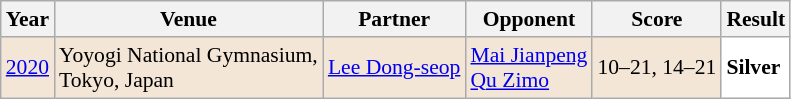<table class="sortable wikitable" style="font-size: 90%;">
<tr>
<th>Year</th>
<th>Venue</th>
<th>Partner</th>
<th>Opponent</th>
<th>Score</th>
<th>Result</th>
</tr>
<tr style="background:#F3E6D7">
<td align="center"><a href='#'>2020</a></td>
<td align="left">Yoyogi National Gymnasium,<br>Tokyo, Japan</td>
<td align="left"> <a href='#'>Lee Dong-seop</a></td>
<td align="left"> <a href='#'>Mai Jianpeng</a><br> <a href='#'>Qu Zimo</a></td>
<td align="left">10–21, 14–21</td>
<td style="text-align:left; background:white"> <strong>Silver</strong></td>
</tr>
</table>
